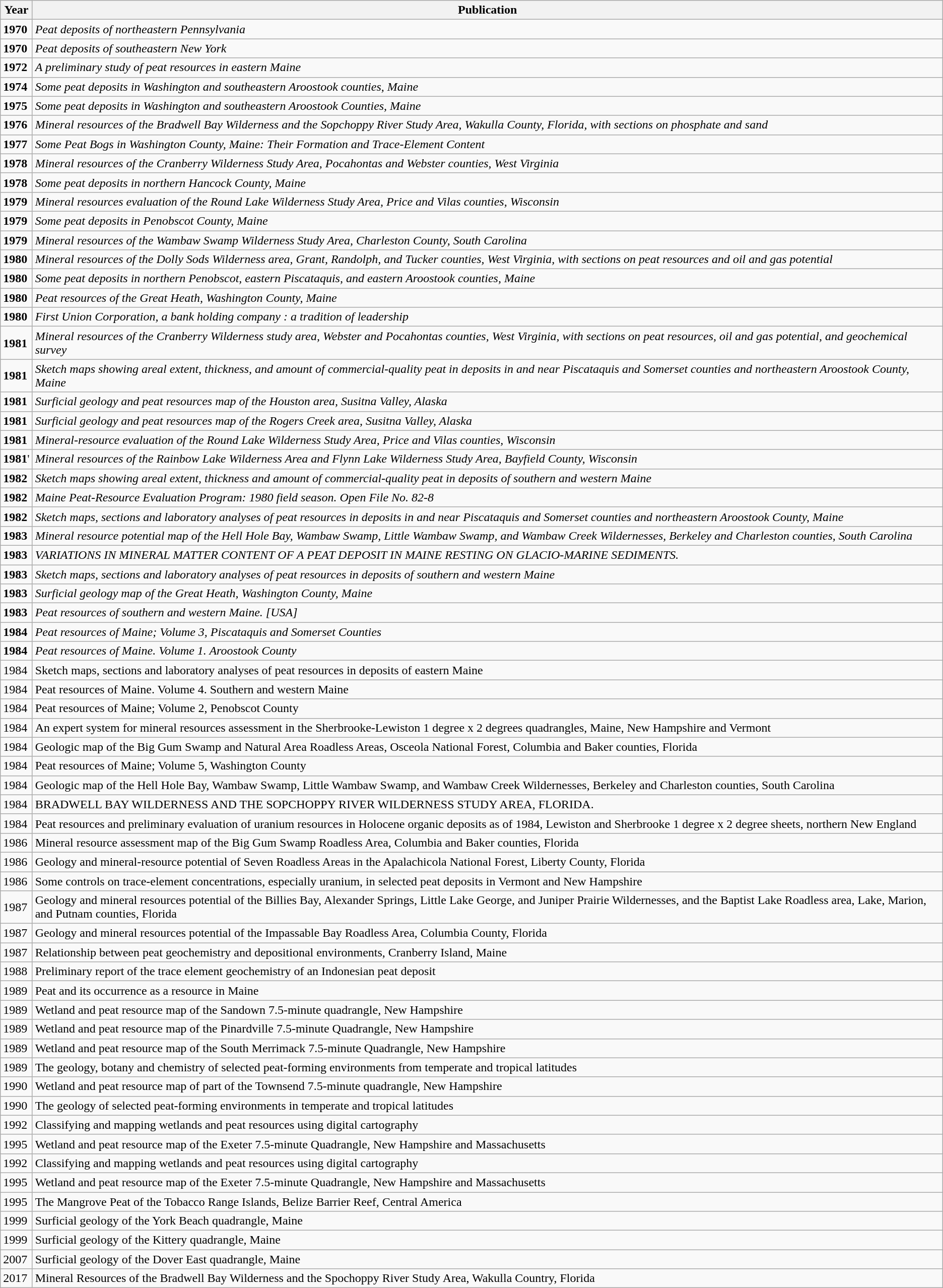<table class="wikitable">
<tr>
<th>Year</th>
<th>Publication</th>
</tr>
<tr>
<td><strong>1970</strong></td>
<td><em>Peat deposits of northeastern Pennsylvania</em></td>
</tr>
<tr>
<td><strong>1970</strong></td>
<td><em>Peat deposits of southeastern New York</em></td>
</tr>
<tr>
<td><strong>1972</strong></td>
<td><em>A preliminary study of peat resources in eastern Maine</em></td>
</tr>
<tr>
<td><strong>1974</strong></td>
<td><em>Some peat deposits in Washington and southeastern Aroostook counties, Maine</em></td>
</tr>
<tr>
<td><strong>1975</strong></td>
<td><em>Some peat deposits in Washington and southeastern Aroostook Counties, Maine</em></td>
</tr>
<tr>
<td><strong>1976</strong></td>
<td><em>Mineral resources of the Bradwell Bay Wilderness and the Sopchoppy River Study Area, Wakulla County, Florida, with sections on phosphate and sand</em></td>
</tr>
<tr>
<td><strong>1977</strong></td>
<td><em>Some Peat Bogs in Washington County, Maine: Their Formation and Trace-Element Content</em></td>
</tr>
<tr>
<td><strong>1978</strong></td>
<td><em>Mineral resources of the Cranberry Wilderness Study Area, Pocahontas and Webster counties, West Virginia</em></td>
</tr>
<tr>
<td><strong>1978</strong></td>
<td><em>Some peat deposits in northern Hancock County, Maine</em></td>
</tr>
<tr>
<td><strong>1979</strong></td>
<td><em>Mineral resources evaluation of the Round Lake Wilderness Study Area, Price and Vilas counties, Wisconsin</em></td>
</tr>
<tr>
<td><strong>1979</strong></td>
<td><em>Some peat deposits in Penobscot County, Maine</em></td>
</tr>
<tr>
<td><strong>1979</strong></td>
<td><em>Mineral resources of the Wambaw Swamp Wilderness Study Area, Charleston County, South Carolina</em></td>
</tr>
<tr>
<td><strong>1980</strong></td>
<td><em>Mineral resources of the Dolly Sods Wilderness area, Grant, Randolph, and Tucker counties, West Virginia, with sections on peat resources and oil and gas potential</em></td>
</tr>
<tr>
<td><strong>1980</strong></td>
<td><em>Some peat deposits in northern Penobscot, eastern Piscataquis, and eastern Aroostook counties, Maine</em></td>
</tr>
<tr>
<td><strong>1980</strong></td>
<td><em>Peat resources of the Great Heath, Washington County, Maine</em></td>
</tr>
<tr>
<td><strong>1980</strong></td>
<td><em>First Union Corporation, a bank holding company : a tradition of leadership</em></td>
</tr>
<tr>
<td><strong>1981</strong></td>
<td><em>Mineral resources of the Cranberry Wilderness study area, Webster and Pocahontas counties, West Virginia, with sections on peat resources, oil and gas potential, and geochemical survey</em></td>
</tr>
<tr>
<td><strong>1981</strong></td>
<td><em>Sketch maps showing areal extent, thickness, and amount of commercial-quality peat in deposits in and near Piscataquis and Somerset counties and northeastern Aroostook County, Maine</em></td>
</tr>
<tr>
<td><strong>1981</strong></td>
<td><em>Surficial geology and peat resources map of the Houston area, Susitna Valley, Alaska</em></td>
</tr>
<tr>
<td><strong>1981</strong></td>
<td><em>Surficial geology and peat resources map of the Rogers Creek area, Susitna Valley, Alaska</em></td>
</tr>
<tr>
<td><strong>1981</strong></td>
<td><em>Mineral-resource evaluation of the Round Lake Wilderness Study Area, Price and Vilas counties, Wisconsin</em></td>
</tr>
<tr>
<td><strong>1981</strong>'</td>
<td><em>Mineral resources of the Rainbow Lake Wilderness Area and Flynn Lake Wilderness Study Area, Bayfield County, Wisconsin</em></td>
</tr>
<tr>
<td><strong>1982</strong></td>
<td><em>Sketch maps showing areal extent, thickness and amount of commercial-quality peat in deposits of southern and western Maine</em></td>
</tr>
<tr>
<td><strong>1982</strong></td>
<td><em>Maine Peat-Resource Evaluation Program: 1980 field season. Open File No. 82-8</em></td>
</tr>
<tr>
<td><strong>1982</strong></td>
<td><em>Sketch maps, sections and laboratory analyses of peat resources in deposits in and near Piscataquis and Somerset counties and northeastern Aroostook County, Maine</em></td>
</tr>
<tr>
<td><strong>1983</strong></td>
<td><em>Mineral resource potential map of the Hell Hole Bay, Wambaw Swamp, Little Wambaw Swamp, and Wambaw Creek Wildernesses, Berkeley and Charleston counties, South Carolina</em></td>
</tr>
<tr>
<td><strong>1983</strong></td>
<td><em>VARIATIONS IN MINERAL MATTER CONTENT OF A PEAT DEPOSIT IN MAINE RESTING ON GLACIO-MARINE SEDIMENTS.</em></td>
</tr>
<tr>
<td><strong>1983</strong></td>
<td><em>Sketch maps, sections and laboratory analyses of peat resources in deposits of southern and western Maine</em></td>
</tr>
<tr>
<td><strong>1983</strong></td>
<td><em>Surficial geology map of the Great Heath, Washington County, Maine</em></td>
</tr>
<tr>
<td><strong>1983</strong></td>
<td><em>Peat resources of southern and western Maine. [USA]</em></td>
</tr>
<tr>
<td><strong>1984</strong></td>
<td><em>Peat resources of Maine; Volume 3, Piscataquis and Somerset Counties</em></td>
</tr>
<tr>
<td><strong>1984</strong></td>
<td><em>Peat resources of Maine. Volume 1. Aroostook County<strong></td>
</tr>
<tr>
<td></strong>1984<strong></td>
<td></em>Sketch maps, sections and laboratory analyses of peat resources in deposits of eastern Maine<em></td>
</tr>
<tr>
<td></strong>1984<strong></td>
<td>Peat resources of Maine. Volume 4. Southern and western Maine</td>
</tr>
<tr>
<td></strong>1984<strong></td>
<td></em>Peat resources of Maine; Volume 2, Penobscot County<em></td>
</tr>
<tr>
<td></strong>1984<strong></td>
<td></em>An expert system for mineral resources assessment in the Sherbrooke-Lewiston 1 degree x 2 degrees quadrangles, Maine, New Hampshire and Vermont<em></td>
</tr>
<tr>
<td></strong>1984<strong></td>
<td></em>Geologic map of the Big Gum Swamp and Natural Area Roadless Areas, Osceola National Forest, Columbia and Baker counties, Florida<em></td>
</tr>
<tr>
<td></strong>1984<strong></td>
<td></em>Peat resources of Maine; Volume 5, Washington County<em></td>
</tr>
<tr>
<td></strong>1984<strong></td>
<td></em>Geologic map of the Hell Hole Bay, Wambaw Swamp, Little Wambaw Swamp, and Wambaw Creek Wildernesses, Berkeley and Charleston counties, South Carolina<em></td>
</tr>
<tr>
<td></strong>1984<strong></td>
<td></em>BRADWELL BAY WILDERNESS AND THE SOPCHOPPY RIVER WILDERNESS STUDY AREA, FLORIDA.<em></td>
</tr>
<tr>
<td></strong>1984<strong></td>
<td></em>Peat resources and preliminary evaluation of uranium resources in Holocene organic deposits as of 1984, Lewiston and Sherbrooke 1 degree x 2 degree sheets, northern New England<em></td>
</tr>
<tr>
<td></strong>1986<strong></td>
<td></em>Mineral resource assessment map of the Big Gum Swamp Roadless Area, Columbia and Baker counties, Florida<em></td>
</tr>
<tr>
<td></strong>1986<strong></td>
<td></em>Geology and mineral-resource potential of Seven Roadless Areas in the Apalachicola National Forest, Liberty County, Florida<em></td>
</tr>
<tr>
<td></strong>1986<strong></td>
<td></em>Some controls on trace-element concentrations, especially uranium, in selected peat deposits in Vermont and New Hampshire<em></td>
</tr>
<tr>
<td></strong>1987<strong></td>
<td></em>Geology and mineral resources potential of the Billies Bay, Alexander Springs, Little Lake George, and Juniper Prairie Wildernesses, and the Baptist Lake Roadless area, Lake, Marion, and Putnam counties, Florida<em></td>
</tr>
<tr>
<td></strong>1987<strong></td>
<td></em>Geology and mineral resources potential of the Impassable Bay Roadless Area, Columbia County, Florida<em></td>
</tr>
<tr>
<td></strong>1987<strong></td>
<td></em>Relationship between peat geochemistry and depositional environments, Cranberry Island, Maine<em></td>
</tr>
<tr>
<td></strong>1988<strong></td>
<td></em>Preliminary report of the trace element geochemistry of an Indonesian peat deposit<em></td>
</tr>
<tr>
<td></strong>1989<strong></td>
<td></em>Peat and its occurrence as a resource in Maine<em></td>
</tr>
<tr>
<td></strong>1989<strong></td>
<td></em>Wetland and peat resource map of the Sandown 7.5-minute quadrangle, New Hampshire<em></td>
</tr>
<tr>
<td></strong>1989<strong></td>
<td></em>Wetland and peat resource map of the Pinardville 7.5-minute Quadrangle, New Hampshire<em></td>
</tr>
<tr>
<td></strong>1989<strong></td>
<td></em>Wetland and peat resource map of the South Merrimack 7.5-minute Quadrangle, New Hampshire<em></td>
</tr>
<tr>
<td></strong>1989<strong></td>
<td></em>The geology, botany and chemistry of selected peat-forming environments from temperate and tropical latitudes<em></td>
</tr>
<tr>
<td></strong>1990<strong></td>
<td></em>Wetland and peat resource map of part of the Townsend 7.5-minute quadrangle, New Hampshire<em></td>
</tr>
<tr>
<td></strong>1990<strong></td>
<td></em>The geology of selected peat-forming environments in temperate and tropical latitudes<em></td>
</tr>
<tr>
<td></strong>1992<strong></td>
<td></em>Classifying and mapping wetlands and peat resources using digital cartography<em></td>
</tr>
<tr>
<td></strong>1995<strong></td>
<td></em>Wetland and peat resource map of the Exeter 7.5-minute Quadrangle, New Hampshire and Massachusetts<em></td>
</tr>
<tr>
<td></strong>1992<strong></td>
<td></em>Classifying and mapping wetlands and peat resources using digital cartography<em></td>
</tr>
<tr>
<td></strong>1995<strong></td>
<td></em>Wetland and peat resource map of the Exeter 7.5-minute Quadrangle, New Hampshire and Massachusetts<em></td>
</tr>
<tr>
<td></strong>1995<strong></td>
<td></em>The Mangrove Peat of the Tobacco Range Islands, Belize Barrier Reef, Central America<em></td>
</tr>
<tr>
<td></strong>1999<strong></td>
<td></em>Surficial geology of the York Beach quadrangle, Maine<em></td>
</tr>
<tr>
<td></strong>1999<strong></td>
<td></em>Surficial geology of the Kittery quadrangle, Maine<em></td>
</tr>
<tr>
<td></strong>2007<strong></td>
<td></em>Surficial geology of the Dover East quadrangle, Maine<em></td>
</tr>
<tr>
<td></strong>2017<strong></td>
<td></em>Mineral Resources of the Bradwell Bay Wilderness and the Spochoppy River Study Area, Wakulla Country, Florida<em></td>
</tr>
</table>
